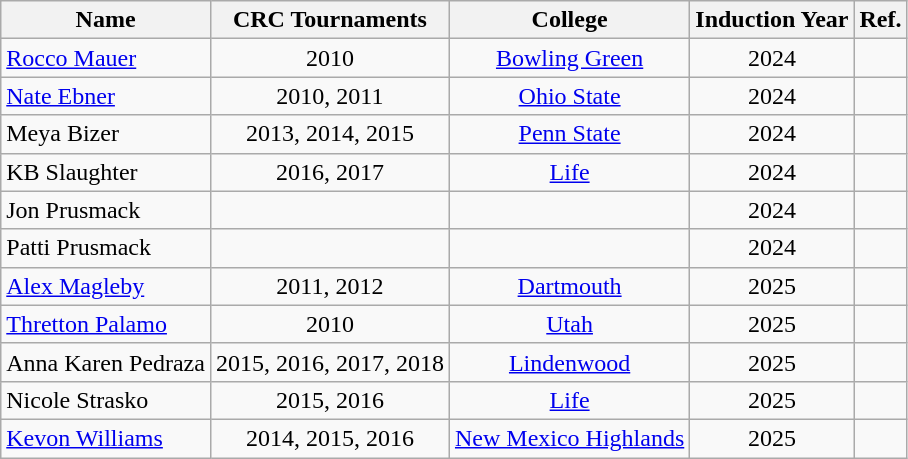<table class="wikitable sortable">
<tr>
<th>Name</th>
<th>CRC Tournaments</th>
<th>College</th>
<th>Induction Year</th>
<th>Ref.</th>
</tr>
<tr>
<td><a href='#'>Rocco Mauer</a></td>
<td align=center>2010</td>
<td align=center><a href='#'>Bowling Green</a></td>
<td align=center>2024</td>
<td></td>
</tr>
<tr>
<td><a href='#'>Nate Ebner</a></td>
<td align=center>2010, 2011</td>
<td align=center><a href='#'>Ohio State</a></td>
<td align=center>2024</td>
<td></td>
</tr>
<tr>
<td>Meya Bizer</td>
<td align=center>2013, 2014, 2015</td>
<td align=center><a href='#'>Penn State</a></td>
<td align=center>2024</td>
<td></td>
</tr>
<tr>
<td>KB Slaughter</td>
<td align=center>2016, 2017</td>
<td align=center><a href='#'>Life</a></td>
<td align=center>2024</td>
<td></td>
</tr>
<tr>
<td>Jon Prusmack</td>
<td></td>
<td></td>
<td align=center>2024</td>
<td></td>
</tr>
<tr>
<td>Patti Prusmack</td>
<td></td>
<td></td>
<td align=center>2024</td>
<td></td>
</tr>
<tr>
<td><a href='#'>Alex Magleby</a></td>
<td align=center>2011, 2012</td>
<td align=center><a href='#'>Dartmouth</a></td>
<td align=center>2025</td>
<td></td>
</tr>
<tr>
<td><a href='#'>Thretton Palamo</a></td>
<td align=center>2010</td>
<td align=center><a href='#'>Utah</a></td>
<td align=center>2025</td>
<td></td>
</tr>
<tr>
<td>Anna Karen Pedraza</td>
<td align=center>2015, 2016, 2017, 2018</td>
<td align=center><a href='#'>Lindenwood</a></td>
<td align=center>2025</td>
<td></td>
</tr>
<tr>
<td>Nicole Strasko</td>
<td align=center>2015, 2016</td>
<td align=center><a href='#'>Life</a></td>
<td align=center>2025</td>
<td></td>
</tr>
<tr>
<td><a href='#'>Kevon Williams</a></td>
<td align=center>2014, 2015, 2016</td>
<td align=center><a href='#'>New Mexico Highlands</a></td>
<td align=center>2025</td>
<td></td>
</tr>
</table>
